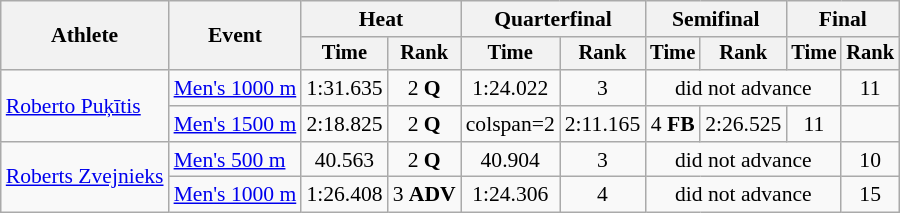<table class="wikitable" style="font-size:90%">
<tr>
<th rowspan=2>Athlete</th>
<th rowspan=2>Event</th>
<th colspan=2>Heat</th>
<th colspan=2>Quarterfinal</th>
<th colspan=2>Semifinal</th>
<th colspan=2>Final</th>
</tr>
<tr style="font-size:95%">
<th>Time</th>
<th>Rank</th>
<th>Time</th>
<th>Rank</th>
<th>Time</th>
<th>Rank</th>
<th>Time</th>
<th>Rank</th>
</tr>
<tr align=center>
<td align=left rowspan=2><a href='#'>Roberto Puķītis</a></td>
<td align=left><a href='#'>Men's 1000 m</a></td>
<td>1:31.635</td>
<td>2 <strong>Q</strong></td>
<td>1:24.022</td>
<td>3</td>
<td colspan=3>did not advance</td>
<td>11</td>
</tr>
<tr align=center>
<td align=left><a href='#'>Men's 1500 m</a></td>
<td>2:18.825</td>
<td>2 <strong>Q</strong></td>
<td>colspan=2 </td>
<td>2:11.165</td>
<td>4 <strong>FB</strong></td>
<td>2:26.525</td>
<td>11</td>
</tr>
<tr align=center>
<td align=left rowspan=2><a href='#'>Roberts Zvejnieks</a></td>
<td align=left><a href='#'>Men's 500 m</a></td>
<td>40.563</td>
<td>2 <strong>Q</strong></td>
<td>40.904</td>
<td>3</td>
<td colspan=3>did not advance</td>
<td>10</td>
</tr>
<tr align=center>
<td align=left><a href='#'>Men's 1000 m</a></td>
<td>1:26.408</td>
<td>3  <strong>ADV</strong></td>
<td>1:24.306</td>
<td>4</td>
<td colspan=3>did not advance</td>
<td>15</td>
</tr>
</table>
